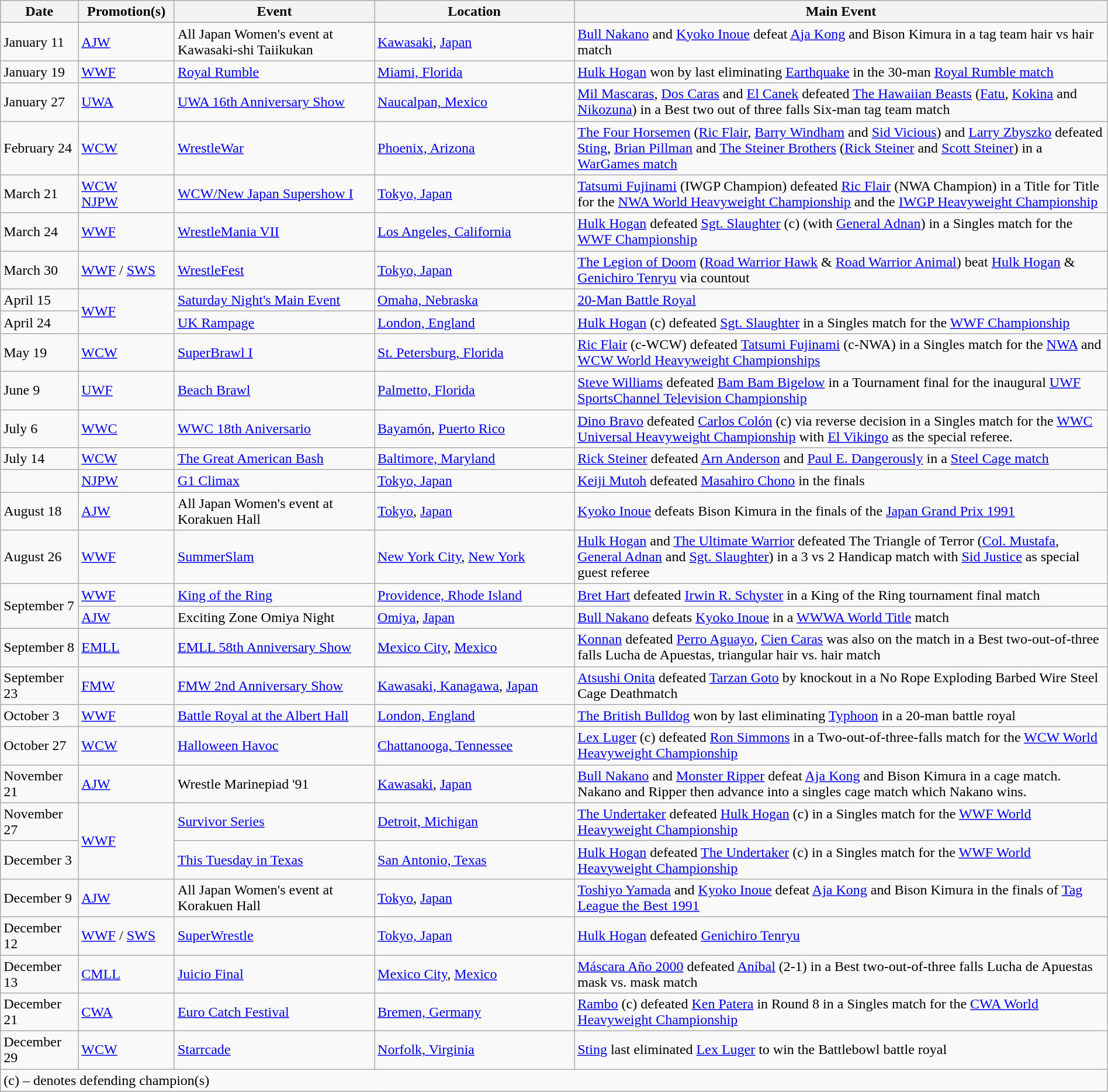<table class="wikitable" style="width:100%;">
<tr>
<th width="5%">Date</th>
<th width="5%">Promotion(s)</th>
<th style="width:15%;">Event</th>
<th style="width:15%;">Location</th>
<th style="width:40%;">Main Event</th>
</tr>
<tr style="width:20%;" |Notes>
</tr>
<tr>
<td>January 11</td>
<td><a href='#'>AJW</a></td>
<td>All Japan Women's event at Kawasaki-shi Taiikukan</td>
<td><a href='#'> Kawasaki</a>, <a href='#'>Japan</a></td>
<td><a href='#'>Bull Nakano</a> and <a href='#'>Kyoko Inoue</a> defeat <a href='#'>Aja Kong</a> and Bison Kimura in a tag team hair vs hair match</td>
</tr>
<tr>
<td>January 19</td>
<td><a href='#'>WWF</a></td>
<td><a href='#'>Royal Rumble</a></td>
<td><a href='#'>Miami, Florida</a></td>
<td><a href='#'>Hulk Hogan</a> won by last eliminating <a href='#'>Earthquake</a> in the 30-man <a href='#'>Royal Rumble match</a></td>
</tr>
<tr>
<td>January 27</td>
<td><a href='#'>UWA</a></td>
<td><a href='#'>UWA 16th Anniversary Show</a></td>
<td><a href='#'>Naucalpan, Mexico</a></td>
<td><a href='#'>Mil Mascaras</a>, <a href='#'>Dos Caras</a> and <a href='#'>El Canek</a> defeated <a href='#'>The Hawaiian Beasts</a> (<a href='#'>Fatu</a>, <a href='#'>Kokina</a> and <a href='#'>Nikozuna</a>) in a Best two out of three falls Six-man tag team match</td>
</tr>
<tr>
<td>February 24</td>
<td><a href='#'>WCW</a></td>
<td><a href='#'>WrestleWar</a></td>
<td><a href='#'>Phoenix, Arizona</a></td>
<td><a href='#'>The Four Horsemen</a> (<a href='#'>Ric Flair</a>, <a href='#'>Barry Windham</a> and <a href='#'>Sid Vicious</a>) and <a href='#'>Larry Zbyszko</a> defeated <a href='#'>Sting</a>, <a href='#'>Brian Pillman</a> and <a href='#'>The Steiner Brothers</a> (<a href='#'>Rick Steiner</a> and <a href='#'>Scott Steiner</a>) in a <a href='#'>WarGames match</a></td>
</tr>
<tr>
<td>March 21</td>
<td><a href='#'>WCW</a><br><a href='#'>NJPW</a></td>
<td><a href='#'>WCW/New Japan Supershow I</a></td>
<td><a href='#'>Tokyo, Japan</a></td>
<td><a href='#'>Tatsumi Fujinami</a> (IWGP Champion) defeated <a href='#'>Ric Flair</a> (NWA Champion) in a Title for Title for the <a href='#'>NWA World Heavyweight Championship</a> and the <a href='#'>IWGP Heavyweight Championship</a></td>
</tr>
<tr>
<td>March 24</td>
<td><a href='#'>WWF</a></td>
<td><a href='#'>WrestleMania VII</a></td>
<td><a href='#'>Los Angeles, California</a></td>
<td><a href='#'>Hulk Hogan</a> defeated <a href='#'>Sgt. Slaughter</a> (c) (with <a href='#'>General Adnan</a>) in a Singles match for the <a href='#'>WWF Championship</a></td>
</tr>
<tr>
<td>March 30</td>
<td><a href='#'>WWF</a> / <a href='#'>SWS</a></td>
<td><a href='#'>WrestleFest</a></td>
<td><a href='#'>Tokyo, Japan</a></td>
<td><a href='#'>The Legion of Doom</a> (<a href='#'>Road Warrior Hawk</a> & <a href='#'>Road Warrior Animal</a>) beat <a href='#'>Hulk Hogan</a> & <a href='#'>Genichiro Tenryu</a> via countout</td>
</tr>
<tr>
<td>April 15</td>
<td rowspan=2><a href='#'>WWF</a></td>
<td><a href='#'>Saturday Night's Main Event</a></td>
<td><a href='#'>Omaha, Nebraska</a></td>
<td><a href='#'>20-Man Battle Royal</a></td>
</tr>
<tr>
<td>April 24</td>
<td><a href='#'>UK Rampage</a></td>
<td><a href='#'>London, England</a></td>
<td><a href='#'>Hulk Hogan</a> (c) defeated <a href='#'>Sgt. Slaughter</a> in a Singles match for the <a href='#'>WWF Championship</a></td>
</tr>
<tr>
<td>May 19</td>
<td><a href='#'>WCW</a></td>
<td><a href='#'>SuperBrawl I</a></td>
<td><a href='#'>St. Petersburg, Florida</a></td>
<td><a href='#'>Ric Flair</a> (c-WCW) defeated <a href='#'>Tatsumi Fujinami</a> (c-NWA) in a Singles match for the <a href='#'>NWA</a> and <a href='#'>WCW World Heavyweight Championships</a></td>
</tr>
<tr>
<td>June 9</td>
<td><a href='#'>UWF</a></td>
<td><a href='#'>Beach Brawl</a></td>
<td><a href='#'>Palmetto, Florida</a></td>
<td><a href='#'>Steve Williams</a> defeated <a href='#'>Bam Bam Bigelow</a> in a Tournament final for the inaugural <a href='#'>UWF SportsChannel Television Championship</a></td>
</tr>
<tr>
<td>July 6</td>
<td><a href='#'>WWC</a></td>
<td><a href='#'>WWC 18th Aniversario</a></td>
<td><a href='#'>Bayamón</a>, <a href='#'>Puerto Rico</a></td>
<td><a href='#'>Dino Bravo</a> defeated <a href='#'>Carlos Colón</a> (c) via reverse decision in a Singles match for the <a href='#'>WWC Universal Heavyweight Championship</a> with <a href='#'>El Vikingo</a> as the special referee.</td>
</tr>
<tr>
<td>July 14</td>
<td><a href='#'>WCW</a></td>
<td><a href='#'>The Great American Bash</a></td>
<td><a href='#'>Baltimore, Maryland</a></td>
<td><a href='#'>Rick Steiner</a> defeated <a href='#'>Arn Anderson</a> and <a href='#'>Paul E. Dangerously</a> in a <a href='#'>Steel Cage match</a></td>
</tr>
<tr>
<td></td>
<td><a href='#'>NJPW</a></td>
<td><a href='#'>G1 Climax</a></td>
<td><a href='#'>Tokyo, Japan</a></td>
<td><a href='#'>Keiji Mutoh</a> defeated <a href='#'>Masahiro Chono</a> in the finals</td>
</tr>
<tr>
<td>August 18</td>
<td><a href='#'>AJW</a></td>
<td>All Japan Women's event at Korakuen Hall</td>
<td><a href='#'>Tokyo</a>, <a href='#'>Japan</a></td>
<td><a href='#'>Kyoko Inoue</a> defeats Bison Kimura in the finals of the <a href='#'> Japan Grand Prix 1991</a></td>
</tr>
<tr>
<td>August 26</td>
<td><a href='#'>WWF</a></td>
<td><a href='#'>SummerSlam</a></td>
<td><a href='#'>New York City</a>, <a href='#'>New York</a></td>
<td><a href='#'>Hulk Hogan</a> and <a href='#'>The Ultimate Warrior</a> defeated The Triangle of Terror (<a href='#'>Col. Mustafa</a>, <a href='#'>General Adnan</a> and <a href='#'>Sgt. Slaughter</a>) in a 3 vs 2 Handicap match with <a href='#'>Sid Justice</a> as special guest referee</td>
</tr>
<tr>
<td rowspan=2>September 7</td>
<td><a href='#'>WWF</a></td>
<td><a href='#'>King of the Ring</a></td>
<td><a href='#'>Providence, Rhode Island</a></td>
<td><a href='#'>Bret Hart</a> defeated <a href='#'>Irwin R. Schyster</a> in a King of the Ring tournament final match</td>
</tr>
<tr>
<td><a href='#'>AJW</a></td>
<td>Exciting Zone Omiya Night</td>
<td><a href='#'> Omiya</a>, <a href='#'>Japan</a></td>
<td><a href='#'>Bull Nakano</a> defeats <a href='#'>Kyoko Inoue</a> in a <a href='#'> WWWA World Title</a> match</td>
</tr>
<tr>
<td>September 8</td>
<td><a href='#'>EMLL</a></td>
<td><a href='#'>EMLL 58th Anniversary Show</a></td>
<td><a href='#'>Mexico City</a>, <a href='#'>Mexico</a></td>
<td><a href='#'>Konnan</a> defeated <a href='#'>Perro Aguayo</a>, <a href='#'>Cien Caras</a> was also on the match in a Best two-out-of-three falls Lucha de Apuestas, triangular hair vs. hair match</td>
</tr>
<tr>
<td>September 23</td>
<td><a href='#'>FMW</a></td>
<td><a href='#'>FMW 2nd Anniversary Show</a></td>
<td><a href='#'>Kawasaki, Kanagawa</a>, <a href='#'>Japan</a></td>
<td><a href='#'>Atsushi Onita</a> defeated <a href='#'>Tarzan Goto</a> by knockout in a No Rope Exploding Barbed Wire Steel Cage Deathmatch</td>
</tr>
<tr>
<td>October 3</td>
<td><a href='#'>WWF</a></td>
<td><a href='#'>Battle Royal at the Albert Hall</a></td>
<td><a href='#'>London, England</a></td>
<td><a href='#'>The British Bulldog</a> won by last eliminating <a href='#'>Typhoon</a> in a 20-man battle royal</td>
</tr>
<tr>
<td>October 27</td>
<td><a href='#'>WCW</a></td>
<td><a href='#'>Halloween Havoc</a></td>
<td><a href='#'>Chattanooga, Tennessee</a></td>
<td><a href='#'>Lex Luger</a> (c) defeated <a href='#'>Ron Simmons</a> in a Two-out-of-three-falls match for the <a href='#'>WCW World Heavyweight Championship</a></td>
</tr>
<tr>
<td>November 21</td>
<td><a href='#'>AJW</a></td>
<td>Wrestle Marinepiad '91</td>
<td><a href='#'> Kawasaki</a>, <a href='#'>Japan</a></td>
<td><a href='#'>Bull Nakano</a> and <a href='#'> Monster Ripper</a> defeat <a href='#'>Aja Kong</a> and Bison Kimura in a cage match. Nakano and Ripper then advance into a singles cage match which Nakano wins.</td>
</tr>
<tr>
<td>November 27</td>
<td rowspan=2><a href='#'>WWF</a></td>
<td><a href='#'>Survivor Series</a></td>
<td><a href='#'>Detroit, Michigan</a></td>
<td><a href='#'>The Undertaker</a> defeated <a href='#'>Hulk Hogan</a> (c) in a Singles match for the <a href='#'>WWF World Heavyweight Championship</a></td>
</tr>
<tr>
<td>December 3</td>
<td><a href='#'>This Tuesday in Texas</a></td>
<td><a href='#'>San Antonio, Texas</a></td>
<td><a href='#'>Hulk Hogan</a> defeated <a href='#'>The Undertaker</a> (c) in a Singles match for the <a href='#'>WWF World Heavyweight Championship</a></td>
</tr>
<tr>
<td>December 9</td>
<td><a href='#'>AJW</a></td>
<td>All Japan Women's event at Korakuen Hall</td>
<td><a href='#'>Tokyo</a>, <a href='#'>Japan</a></td>
<td><a href='#'>Toshiyo Yamada</a> and <a href='#'>Kyoko Inoue</a> defeat <a href='#'>Aja Kong</a> and Bison Kimura in the finals of <a href='#'> Tag League the Best 1991</a></td>
</tr>
<tr>
<td>December 12</td>
<td><a href='#'>WWF</a> / <a href='#'>SWS</a></td>
<td><a href='#'>SuperWrestle</a></td>
<td><a href='#'>Tokyo, Japan</a></td>
<td><a href='#'>Hulk Hogan</a> defeated <a href='#'>Genichiro Tenryu</a></td>
</tr>
<tr>
<td>December 13</td>
<td><a href='#'>CMLL</a></td>
<td><a href='#'>Juicio Final</a></td>
<td><a href='#'>Mexico City</a>, <a href='#'>Mexico</a></td>
<td><a href='#'>Máscara Año 2000</a> defeated <a href='#'>Aníbal</a> (2-1) in a Best two-out-of-three falls Lucha de Apuestas mask vs. mask match</td>
</tr>
<tr>
<td>December 21</td>
<td><a href='#'>CWA</a></td>
<td><a href='#'>Euro Catch Festival</a></td>
<td><a href='#'>Bremen, Germany</a></td>
<td><a href='#'>Rambo</a> (c) defeated <a href='#'>Ken Patera</a> in Round 8 in a Singles match for the <a href='#'>CWA World Heavyweight Championship</a></td>
</tr>
<tr>
<td>December 29</td>
<td><a href='#'>WCW</a></td>
<td><a href='#'>Starrcade</a></td>
<td><a href='#'>Norfolk, Virginia</a></td>
<td><a href='#'>Sting</a> last eliminated <a href='#'>Lex Luger</a> to win the Battlebowl battle royal</td>
</tr>
<tr>
<td colspan="5">(c) – denotes defending champion(s)</td>
</tr>
</table>
